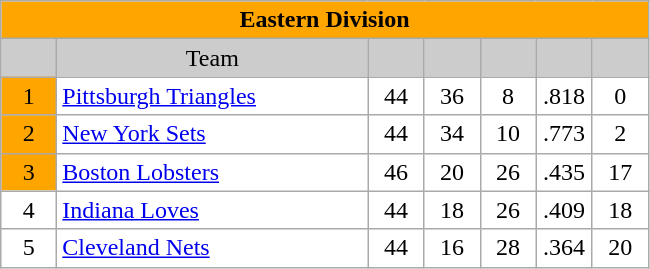<table class="wikitable" style="margin:1em; clear:right; text-align:left; line-height:normal; width=50%">
<tr>
<td style="text-align:center; background:orange" colspan=7><strong>Eastern Division</strong></td>
</tr>
<tr>
<td style="text-align:center; background-color:#CCCCCC; width:30px"></td>
<td style="text-align:center; background-color:#CCCCCC; width:200px">Team</td>
<td style="text-align:center; background-color:#CCCCCC; width:30px"></td>
<td style="text-align:center; background-color:#CCCCCC; width:30px"></td>
<td style="text-align:center; background-color:#CCCCCC; width:30px"></td>
<td style="text-align:center; background-color:#CCCCCC; width:30px"></td>
<td style="text-align:center; background-color:#CCCCCC; width:30px"></td>
</tr>
<tr>
<td style="text-align:center; background:orange; width:30px">1</td>
<td style="text-align:left; background:white; width:150px"><a href='#'>Pittsburgh Triangles</a></td>
<td style="text-align:center; background:white; width:30px">44</td>
<td style="text-align:center; background:white; width:30px">36</td>
<td style="text-align:center; background:white; width:30px">8</td>
<td style="text-align:center; background:white; width:30px">.818</td>
<td style="text-align:center; background:white; width:30px">0</td>
</tr>
<tr>
<td style="text-align:center; background:orange; width:30px">2</td>
<td style="text-align:left; background:white; width:150px"><a href='#'>New York Sets</a></td>
<td style="text-align:center; background:white; width:30px">44</td>
<td style="text-align:center; background:white; width:30px">34</td>
<td style="text-align:center; background:white; width:30px">10</td>
<td style="text-align:center; background:white; width:30px">.773</td>
<td style="text-align:center; background:white; width:30px">2</td>
</tr>
<tr>
<td style="text-align:center; background:orange; width:30px">3</td>
<td style="text-align:left; background:white; width:150px"><a href='#'>Boston Lobsters</a></td>
<td style="text-align:center; background:white; width:30px">46</td>
<td style="text-align:center; background:white; width:30px">20</td>
<td style="text-align:center; background:white; width:30px">26</td>
<td style="text-align:center; background:white; width:30px">.435</td>
<td style="text-align:center; background:white; width:30px">17</td>
</tr>
<tr>
<td style="text-align:center; background:white; width:30px">4</td>
<td style="text-align:left; background:white; width:150px"><a href='#'>Indiana Loves</a></td>
<td style="text-align:center; background:white; width:30px">44</td>
<td style="text-align:center; background:white; width:30px">18</td>
<td style="text-align:center; background:white; width:30px">26</td>
<td style="text-align:center; background:white; width:30px">.409</td>
<td style="text-align:center; background:white; width:30px">18</td>
</tr>
<tr>
<td style="text-align:center; background:white; width:30px">5</td>
<td style="text-align:left; background:white; width:150px"><a href='#'>Cleveland Nets</a></td>
<td style="text-align:center; background:white; width:30px">44</td>
<td style="text-align:center; background:white; width:30px">16</td>
<td style="text-align:center; background:white; width:30px">28</td>
<td style="text-align:center; background:white; width:30px">.364</td>
<td style="text-align:center; background:white; width:30px">20</td>
</tr>
</table>
